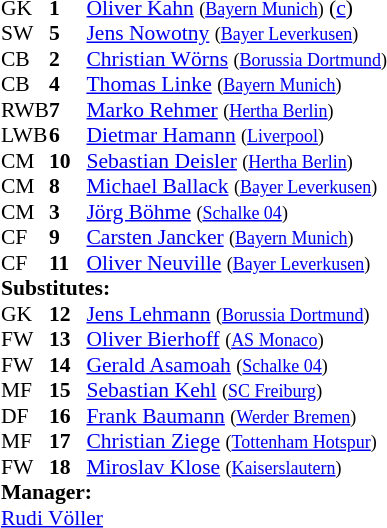<table style="font-size:90%; margin:0.2em auto;" cellspacing="0" cellpadding="0">
<tr>
<th width="25"></th>
<th width="25"></th>
</tr>
<tr>
<td>GK</td>
<td><strong>1</strong></td>
<td><a href='#'>Oliver Kahn</a> <small>(<a href='#'>Bayern Munich</a>)</small> (<a href='#'>c</a>)</td>
</tr>
<tr>
<td>SW</td>
<td><strong>5</strong></td>
<td><a href='#'>Jens Nowotny</a> <small>(<a href='#'>Bayer Leverkusen</a>)</small></td>
</tr>
<tr>
<td>CB</td>
<td><strong>2</strong></td>
<td><a href='#'>Christian Wörns</a> <small>(<a href='#'>Borussia Dortmund</a>)</small></td>
<td></td>
<td></td>
</tr>
<tr>
<td>CB</td>
<td><strong>4</strong></td>
<td><a href='#'>Thomas Linke</a> <small>(<a href='#'>Bayern Munich</a>)</small></td>
</tr>
<tr>
<td>RWB</td>
<td><strong>7</strong></td>
<td><a href='#'>Marko Rehmer</a> <small>(<a href='#'>Hertha Berlin</a>)</small></td>
</tr>
<tr>
<td>LWB</td>
<td><strong>6</strong></td>
<td><a href='#'>Dietmar Hamann</a> <small>(<a href='#'>Liverpool</a>)</small></td>
<td></td>
</tr>
<tr>
<td>CM</td>
<td><strong>10</strong></td>
<td><a href='#'>Sebastian Deisler</a> <small>(<a href='#'>Hertha Berlin</a>)</small></td>
</tr>
<tr>
<td>CM</td>
<td><strong>8</strong></td>
<td><a href='#'>Michael Ballack</a> <small>(<a href='#'>Bayer Leverkusen</a>)</small></td>
<td></td>
<td></td>
</tr>
<tr>
<td>CM</td>
<td><strong>3</strong></td>
<td><a href='#'>Jörg Böhme</a> <small>(<a href='#'>Schalke 04</a>)</small></td>
</tr>
<tr>
<td>CF</td>
<td><strong>9</strong></td>
<td><a href='#'>Carsten Jancker</a> <small>(<a href='#'>Bayern Munich</a>)</small></td>
</tr>
<tr>
<td>CF</td>
<td><strong>11</strong></td>
<td><a href='#'>Oliver Neuville</a> <small>(<a href='#'>Bayer Leverkusen</a>)</small></td>
<td></td>
<td></td>
</tr>
<tr>
<td colspan=3><strong>Substitutes:</strong></td>
</tr>
<tr>
<td>GK</td>
<td><strong>12</strong></td>
<td><a href='#'>Jens Lehmann</a> <small>(<a href='#'>Borussia Dortmund</a>)</small></td>
</tr>
<tr>
<td>FW</td>
<td><strong>13</strong></td>
<td><a href='#'>Oliver Bierhoff</a> <small>(<a href='#'>AS Monaco</a>)</small></td>
</tr>
<tr>
<td>FW</td>
<td><strong>14</strong></td>
<td><a href='#'>Gerald Asamoah</a> <small>(<a href='#'>Schalke 04</a>)</small></td>
<td></td>
<td></td>
</tr>
<tr>
<td>MF</td>
<td><strong>15</strong></td>
<td><a href='#'>Sebastian Kehl</a> <small>(<a href='#'>SC Freiburg</a>)</small></td>
<td></td>
<td></td>
</tr>
<tr>
<td>DF</td>
<td><strong>16</strong></td>
<td><a href='#'>Frank Baumann</a> <small>(<a href='#'>Werder Bremen</a>)</small></td>
</tr>
<tr>
<td>MF</td>
<td><strong>17</strong></td>
<td><a href='#'>Christian Ziege</a> <small>(<a href='#'>Tottenham Hotspur</a>)</small></td>
</tr>
<tr>
<td>FW</td>
<td><strong>18</strong></td>
<td><a href='#'>Miroslav Klose</a> <small>(<a href='#'>Kaiserslautern</a>)</small></td>
<td></td>
<td></td>
</tr>
<tr>
<td colspan=3><strong>Manager:</strong></td>
</tr>
<tr>
<td colspan=4> <a href='#'>Rudi Völler</a></td>
</tr>
</table>
